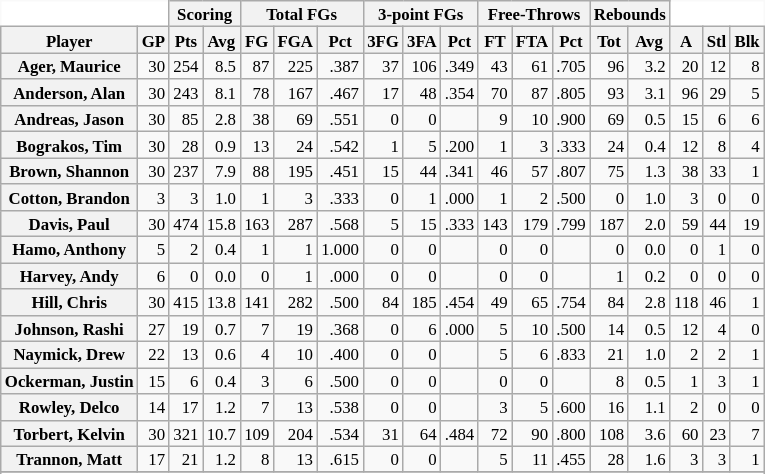<table class="wikitable sortable" border="1" style="font-size:70%;">
<tr>
<th colspan="2" style="border-top-style:hidden; border-left-style:hidden; background: white;"></th>
<th colspan="2" style=>Scoring</th>
<th colspan="3" style=>Total FGs</th>
<th colspan="3" style=>3-point FGs</th>
<th colspan="3" style=>Free-Throws</th>
<th colspan="2" style=>Rebounds</th>
<th colspan="4" style="border-top-style:hidden; border-right-style:hidden; background: white;"></th>
</tr>
<tr>
<th scope="col" style=>Player</th>
<th scope="col" style=>GP</th>
<th scope="col" style=>Pts</th>
<th scope="col" style=>Avg</th>
<th scope="col" style=>FG</th>
<th scope="col" style=>FGA</th>
<th scope="col" style=>Pct</th>
<th scope="col" style=>3FG</th>
<th scope="col" style=>3FA</th>
<th scope="col" style=>Pct</th>
<th scope="col" style=>FT</th>
<th scope="col" style=>FTA</th>
<th scope="col" style=>Pct</th>
<th scope="col" style=>Tot</th>
<th scope="col" style=>Avg</th>
<th scope="col" style=>A</th>
<th scope="col" style=>Stl</th>
<th scope="col" style=>Blk</th>
</tr>
<tr>
<th style=white-space:nowrap>Ager, Maurice</th>
<td align="right">30</td>
<td align="right">254</td>
<td align="right">8.5</td>
<td align="right">87</td>
<td align="right">225</td>
<td align="right">.387</td>
<td align="right">37</td>
<td align="right">106</td>
<td align="right">.349</td>
<td align="right">43</td>
<td align="right">61</td>
<td align="right">.705</td>
<td align="right">96</td>
<td align="right">3.2</td>
<td align="right">20</td>
<td align="right">12</td>
<td align="right">8</td>
</tr>
<tr>
<th style=white-space:nowrap>Anderson, Alan</th>
<td align="right">30</td>
<td align="right">243</td>
<td align="right">8.1</td>
<td align="right">78</td>
<td align="right">167</td>
<td align="right">.467</td>
<td align="right">17</td>
<td align="right">48</td>
<td align="right">.354</td>
<td align="right">70</td>
<td align="right">87</td>
<td align="right">.805</td>
<td align="right">93</td>
<td align="right">3.1</td>
<td align="right">96</td>
<td align="right">29</td>
<td align="right">5</td>
</tr>
<tr>
<th style=white-space:nowrap>Andreas, Jason</th>
<td align="right">30</td>
<td align="right">85</td>
<td align="right">2.8</td>
<td align="right">38</td>
<td align="right">69</td>
<td align="right">.551</td>
<td align="right">0</td>
<td align="right">0</td>
<td align="right"></td>
<td align="right">9</td>
<td align="right">10</td>
<td align="right">.900</td>
<td align="right">69</td>
<td align="right">0.5</td>
<td align="right">15</td>
<td align="right">6</td>
<td align="right">6</td>
</tr>
<tr>
<th style=white-space:nowrap>Bograkos, Tim</th>
<td align="right">30</td>
<td align="right">28</td>
<td align="right">0.9</td>
<td align="right">13</td>
<td align="right">24</td>
<td align="right">.542</td>
<td align="right">1</td>
<td align="right">5</td>
<td align="right">.200</td>
<td align="right">1</td>
<td align="right">3</td>
<td align="right">.333</td>
<td align="right">24</td>
<td align="right">0.4</td>
<td align="right">12</td>
<td align="right">8</td>
<td align="right">4</td>
</tr>
<tr>
<th style=white-space:nowrap>Brown, Shannon</th>
<td align="right">30</td>
<td align="right">237</td>
<td align="right">7.9</td>
<td align="right">88</td>
<td align="right">195</td>
<td align="right">.451</td>
<td align="right">15</td>
<td align="right">44</td>
<td align="right">.341</td>
<td align="right">46</td>
<td align="right">57</td>
<td align="right">.807</td>
<td align="right">75</td>
<td align="right">1.3</td>
<td align="right">38</td>
<td align="right">33</td>
<td align="right">1</td>
</tr>
<tr>
<th style=white-space:nowrap>Cotton, Brandon</th>
<td align="right">3</td>
<td align="right">3</td>
<td align="right">1.0</td>
<td align="right">1</td>
<td align="right">3</td>
<td align="right">.333</td>
<td align="right">0</td>
<td align="right">1</td>
<td align="right">.000</td>
<td align="right">1</td>
<td align="right">2</td>
<td align="right">.500</td>
<td align="right">0</td>
<td align="right">1.0</td>
<td align="right">3</td>
<td align="right">0</td>
<td align="right">0</td>
</tr>
<tr>
<th style=white-space:nowrap>Davis, Paul</th>
<td align="right" style=>30</td>
<td align="right">474</td>
<td align="right">15.8</td>
<td align="right">163</td>
<td align="right">287</td>
<td align="right">.568</td>
<td align="right">5</td>
<td align="right">15</td>
<td align="right">.333</td>
<td align="right">143</td>
<td align="right">179</td>
<td align="right">.799</td>
<td align="right">187</td>
<td align="right">2.0</td>
<td align="right">59</td>
<td align="right">44</td>
<td align="right">19</td>
</tr>
<tr>
<th style=white-space:nowrap>Hamo, Anthony</th>
<td align="right" style=>5</td>
<td align="right">2</td>
<td align="right">0.4</td>
<td align="right">1</td>
<td align="right">1</td>
<td align="right">1.000</td>
<td align="right">0</td>
<td align="right">0</td>
<td align="right"></td>
<td align="right">0</td>
<td align="right">0</td>
<td align="right"></td>
<td align="right">0</td>
<td align="right">0.0</td>
<td align="right">0</td>
<td align="right">1</td>
<td align="right">0</td>
</tr>
<tr>
<th style=white-space:nowrap>Harvey, Andy</th>
<td align="right" style=>6</td>
<td align="right">0</td>
<td align="right">0.0</td>
<td align="right">0</td>
<td align="right">1</td>
<td align="right">.000</td>
<td align="right">0</td>
<td align="right">0</td>
<td align="right"></td>
<td align="right">0</td>
<td align="right">0</td>
<td align="right"></td>
<td align="right">1</td>
<td align="right">0.2</td>
<td align="right">0</td>
<td align="right">0</td>
<td align="right">0</td>
</tr>
<tr>
<th style=white-space:nowrap>Hill, Chris</th>
<td align="right">30</td>
<td align="right">415</td>
<td align="right">13.8</td>
<td align="right">141</td>
<td align="right">282</td>
<td align="right">.500</td>
<td align="right">84</td>
<td align="right">185</td>
<td align="right">.454</td>
<td align="right">49</td>
<td align="right">65</td>
<td align="right">.754</td>
<td align="right">84</td>
<td align="right">2.8</td>
<td align="right">118</td>
<td align="right">46</td>
<td align="right">1</td>
</tr>
<tr>
<th style=white-space:nowrap>Johnson, Rashi</th>
<td align="right">27</td>
<td align="right">19</td>
<td align="right">0.7</td>
<td align="right">7</td>
<td align="right">19</td>
<td align="right">.368</td>
<td align="right">0</td>
<td align="right">6</td>
<td align="right">.000</td>
<td align="right">5</td>
<td align="right">10</td>
<td align="right">.500</td>
<td align="right">14</td>
<td align="right">0.5</td>
<td align="right">12</td>
<td align="right">4</td>
<td align="right">0</td>
</tr>
<tr>
<th style=white-space:nowrap>Naymick, Drew</th>
<td align="right">22</td>
<td align="right">13</td>
<td align="right">0.6</td>
<td align="right">4</td>
<td align="right">10</td>
<td align="right">.400</td>
<td align="right">0</td>
<td align="right">0</td>
<td align="right"></td>
<td align="right">5</td>
<td align="right">6</td>
<td align="right">.833</td>
<td align="right">21</td>
<td align="right">1.0</td>
<td align="right">2</td>
<td align="right">2</td>
<td align="right">1</td>
</tr>
<tr>
<th style=white-space:nowrap>Ockerman, Justin</th>
<td align="right">15</td>
<td align="right">6</td>
<td align="right">0.4</td>
<td align="right">3</td>
<td align="right">6</td>
<td align="right">.500</td>
<td align="right">0</td>
<td align="right">0</td>
<td align="right"></td>
<td align="right">0</td>
<td align="right">0</td>
<td align="right"></td>
<td align="right">8</td>
<td align="right">0.5</td>
<td align="right">1</td>
<td align="right">3</td>
<td align="right">1</td>
</tr>
<tr>
<th style=white-space:nowrap>Rowley, Delco</th>
<td align="right">14</td>
<td align="right">17</td>
<td align="right">1.2</td>
<td align="right">7</td>
<td align="right">13</td>
<td align="right">.538</td>
<td align="right">0</td>
<td align="right">0</td>
<td align="right"></td>
<td align="right">3</td>
<td align="right">5</td>
<td align="right">.600</td>
<td align="right">16</td>
<td align="right">1.1</td>
<td align="right">2</td>
<td align="right">0</td>
<td align="right">0</td>
</tr>
<tr>
<th style=white-space:nowrap>Torbert, Kelvin</th>
<td align="right">30</td>
<td align="right">321</td>
<td align="right">10.7</td>
<td align="right">109</td>
<td align="right">204</td>
<td align="right">.534</td>
<td align="right">31</td>
<td align="right">64</td>
<td align="right">.484</td>
<td align="right">72</td>
<td align="right">90</td>
<td align="right">.800</td>
<td align="right">108</td>
<td align="right">3.6</td>
<td align="right">60</td>
<td align="right">23</td>
<td align="right">7</td>
</tr>
<tr>
<th style=white-space:nowrap>Trannon, Matt</th>
<td align="right">17</td>
<td align="right">21</td>
<td align="right">1.2</td>
<td align="right">8</td>
<td align="right">13</td>
<td align="right">.615</td>
<td align="right">0</td>
<td align="right">0</td>
<td align="right"></td>
<td align="right">5</td>
<td align="right">11</td>
<td align="right">.455</td>
<td align="right">28</td>
<td align="right">1.6</td>
<td align="right">3</td>
<td align="right">3</td>
<td align="right">1</td>
</tr>
<tr>
</tr>
<tr class="sortbottom">
</tr>
</table>
